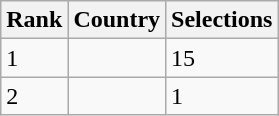<table class="wikitable">
<tr>
<th>Rank</th>
<th>Country</th>
<th>Selections</th>
</tr>
<tr>
<td>1</td>
<td></td>
<td>15</td>
</tr>
<tr>
<td>2</td>
<td></td>
<td>1</td>
</tr>
</table>
